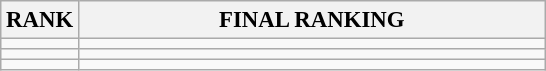<table class="wikitable" style="font-size:95%;">
<tr>
<th>RANK</th>
<th align="left" style="width: 20em">FINAL RANKING</th>
</tr>
<tr>
<td align="center"></td>
<td></td>
</tr>
<tr>
<td align="center"></td>
<td></td>
</tr>
<tr>
<td align="center"></td>
<td></td>
</tr>
</table>
